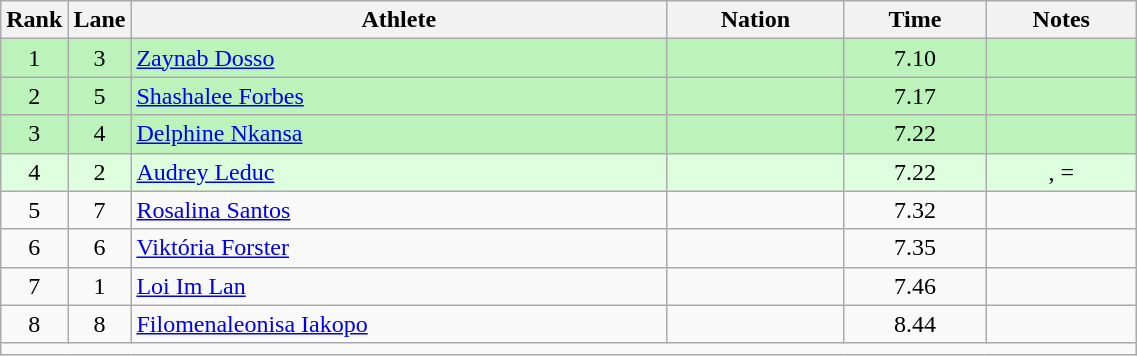<table class="wikitable sortable" style="text-align:center;width: 60%;">
<tr>
<th scope="col" style="width: 10px;">Rank</th>
<th scope="col" style="width: 10px;">Lane</th>
<th scope="col">Athlete</th>
<th scope="col">Nation</th>
<th scope="col">Time</th>
<th scope="col">Notes</th>
</tr>
<tr bgcolor=bbf3bb>
<td>1</td>
<td>3</td>
<td align=left><a href='#'>Zaynab Dosso</a></td>
<td align=left></td>
<td>7.10</td>
<td></td>
</tr>
<tr bgcolor=bbf3bb>
<td>2</td>
<td>5</td>
<td align=left><a href='#'>Shashalee Forbes</a></td>
<td align=left></td>
<td>7.17</td>
<td></td>
</tr>
<tr bgcolor=bbf3bb>
<td>3</td>
<td>4</td>
<td align=left><a href='#'>Delphine Nkansa</a></td>
<td align=left></td>
<td>7.22</td>
<td></td>
</tr>
<tr bgcolor=ddffdd>
<td>4</td>
<td>2</td>
<td align=left><a href='#'>Audrey Leduc</a></td>
<td align=left></td>
<td>7.22</td>
<td>, =</td>
</tr>
<tr>
<td>5</td>
<td>7</td>
<td align=left><a href='#'>Rosalina Santos</a></td>
<td align=left></td>
<td>7.32</td>
<td></td>
</tr>
<tr>
<td>6</td>
<td>6</td>
<td align=left><a href='#'>Viktória Forster</a></td>
<td align=left></td>
<td>7.35</td>
<td></td>
</tr>
<tr>
<td>7</td>
<td>1</td>
<td align=left><a href='#'>Loi Im Lan</a></td>
<td align=left></td>
<td>7.46</td>
<td></td>
</tr>
<tr>
<td>8</td>
<td>8</td>
<td align=left><a href='#'>Filomenaleonisa Iakopo</a></td>
<td align=left></td>
<td>8.44</td>
<td></td>
</tr>
<tr class="sortbottom">
<td colspan="6"></td>
</tr>
</table>
